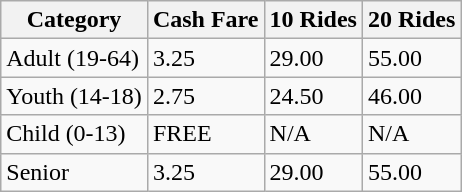<table class="wikitable">
<tr>
<th>Category</th>
<th>Cash Fare</th>
<th>10 Rides</th>
<th>20 Rides</th>
</tr>
<tr>
<td>Adult (19-64)</td>
<td>3.25</td>
<td>29.00</td>
<td>55.00</td>
</tr>
<tr>
<td>Youth (14-18)</td>
<td>2.75</td>
<td>24.50</td>
<td>46.00</td>
</tr>
<tr>
<td>Child (0-13)</td>
<td>FREE</td>
<td>N/A</td>
<td>N/A</td>
</tr>
<tr>
<td>Senior</td>
<td>3.25</td>
<td>29.00</td>
<td>55.00</td>
</tr>
</table>
